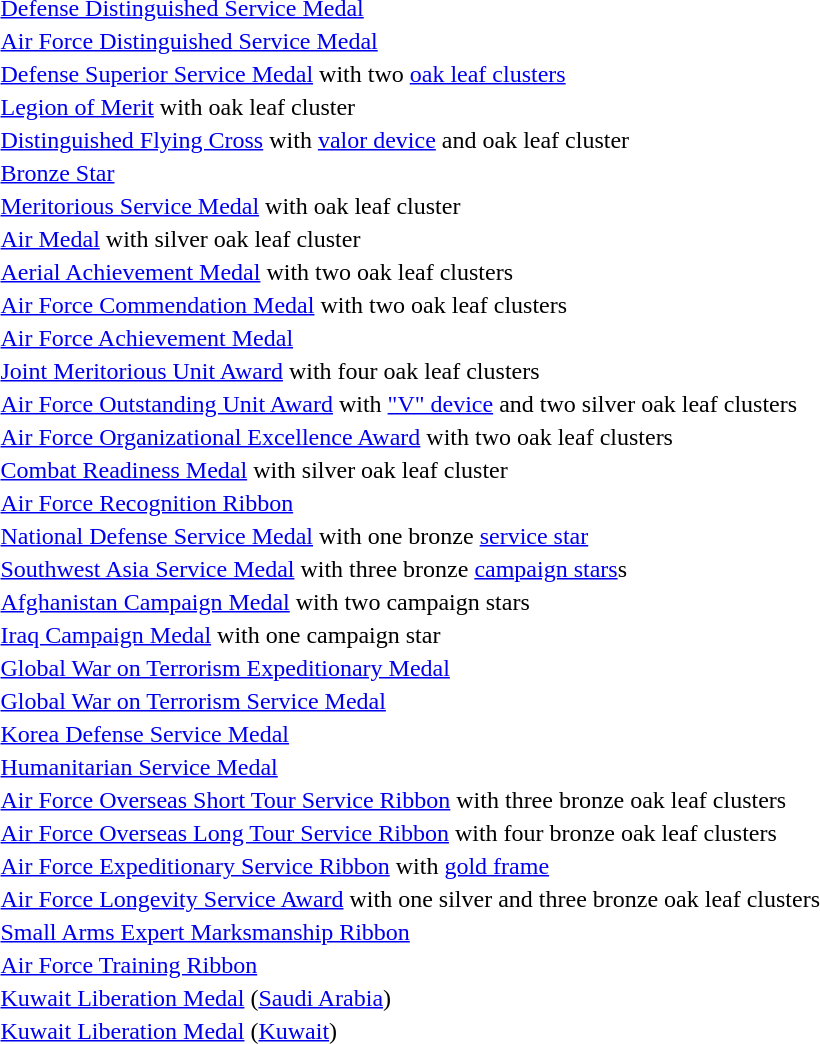<table>
<tr>
<td></td>
<td><a href='#'>Defense Distinguished Service Medal</a></td>
</tr>
<tr>
<td></td>
<td><a href='#'>Air Force Distinguished Service Medal</a></td>
</tr>
<tr>
<td></td>
<td><a href='#'>Defense Superior Service Medal</a> with two <a href='#'>oak leaf clusters</a></td>
</tr>
<tr>
<td></td>
<td><a href='#'>Legion of Merit</a> with oak leaf cluster</td>
</tr>
<tr>
<td></td>
<td><a href='#'>Distinguished Flying Cross</a> with <a href='#'>valor device</a> and oak leaf cluster</td>
</tr>
<tr>
<td></td>
<td><a href='#'>Bronze Star</a></td>
</tr>
<tr>
<td></td>
<td><a href='#'>Meritorious Service Medal</a> with oak leaf cluster</td>
</tr>
<tr>
<td></td>
<td><a href='#'>Air Medal</a> with silver oak leaf cluster</td>
</tr>
<tr>
<td></td>
<td><a href='#'>Aerial Achievement Medal</a> with two oak leaf clusters</td>
</tr>
<tr>
<td></td>
<td><a href='#'>Air Force Commendation Medal</a> with two oak leaf clusters</td>
</tr>
<tr>
<td></td>
<td><a href='#'>Air Force Achievement Medal</a></td>
</tr>
<tr>
<td></td>
<td><a href='#'>Joint Meritorious Unit Award</a> with four oak leaf clusters</td>
</tr>
<tr>
<td></td>
<td><a href='#'>Air Force Outstanding Unit Award</a> with <a href='#'>"V" device</a> and two silver oak leaf clusters</td>
</tr>
<tr>
<td></td>
<td><a href='#'>Air Force Organizational Excellence Award</a> with two oak leaf clusters</td>
</tr>
<tr>
<td></td>
<td><a href='#'>Combat Readiness Medal</a> with silver oak leaf cluster</td>
</tr>
<tr>
<td></td>
<td><a href='#'>Air Force Recognition Ribbon</a></td>
</tr>
<tr>
<td></td>
<td><a href='#'>National Defense Service Medal</a> with one bronze <a href='#'>service star</a></td>
</tr>
<tr>
<td></td>
<td><a href='#'>Southwest Asia Service Medal</a> with three bronze <a href='#'>campaign stars</a>s</td>
</tr>
<tr>
<td></td>
<td><a href='#'>Afghanistan Campaign Medal</a> with two campaign stars</td>
</tr>
<tr>
<td></td>
<td><a href='#'>Iraq Campaign Medal</a> with one campaign star</td>
</tr>
<tr>
<td></td>
<td><a href='#'>Global War on Terrorism Expeditionary Medal</a></td>
</tr>
<tr>
<td></td>
<td><a href='#'>Global War on Terrorism Service Medal</a></td>
</tr>
<tr>
<td></td>
<td><a href='#'>Korea Defense Service Medal</a></td>
</tr>
<tr>
<td></td>
<td><a href='#'>Humanitarian Service Medal</a></td>
</tr>
<tr>
<td></td>
<td><a href='#'>Air Force Overseas Short Tour Service Ribbon</a> with three bronze oak leaf clusters</td>
</tr>
<tr>
<td></td>
<td><a href='#'>Air Force Overseas Long Tour Service Ribbon</a> with four bronze oak leaf clusters</td>
</tr>
<tr>
<td></td>
<td><a href='#'>Air Force Expeditionary Service Ribbon</a> with <a href='#'>gold frame</a></td>
</tr>
<tr>
<td></td>
<td><a href='#'>Air Force Longevity Service Award</a> with one silver and three bronze oak leaf clusters</td>
</tr>
<tr>
<td></td>
<td><a href='#'>Small Arms Expert Marksmanship Ribbon</a></td>
</tr>
<tr>
<td></td>
<td><a href='#'>Air Force Training Ribbon</a></td>
</tr>
<tr>
<td></td>
<td><a href='#'>Kuwait Liberation Medal</a> (<a href='#'>Saudi Arabia</a>)</td>
</tr>
<tr>
<td></td>
<td><a href='#'>Kuwait Liberation Medal</a> (<a href='#'>Kuwait</a>)</td>
</tr>
</table>
